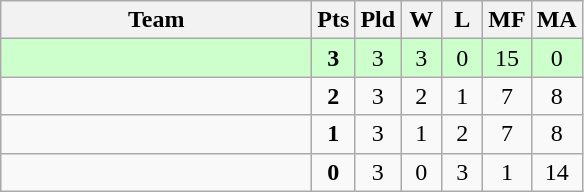<table class=wikitable style="text-align:center">
<tr>
<th width=200>Team</th>
<th width=20>Pts</th>
<th width=20>Pld</th>
<th width=20>W</th>
<th width=20>L</th>
<th width=20>MF</th>
<th width=20>MA</th>
</tr>
<tr bgcolor=ccffcc>
<td style="text-align:left"><strong></strong></td>
<td><strong>3</strong></td>
<td>3</td>
<td>3</td>
<td>0</td>
<td>15</td>
<td>0</td>
</tr>
<tr>
<td style="text-align:left"></td>
<td><strong>2</strong></td>
<td>3</td>
<td>2</td>
<td>1</td>
<td>7</td>
<td>8</td>
</tr>
<tr>
<td style="text-align:left"></td>
<td><strong>1</strong></td>
<td>3</td>
<td>1</td>
<td>2</td>
<td>7</td>
<td>8</td>
</tr>
<tr>
<td style="text-align:left"></td>
<td><strong>0</strong></td>
<td>3</td>
<td>0</td>
<td>3</td>
<td>1</td>
<td>14</td>
</tr>
</table>
